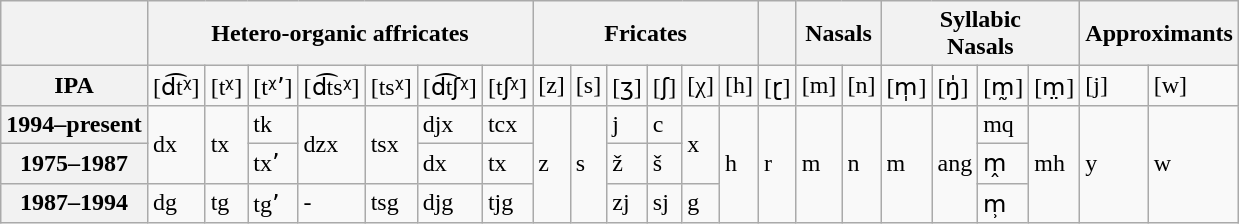<table class="wikitable">
<tr>
<th></th>
<th colspan=7>Hetero-organic affricates</th>
<th colspan=6>Fricates</th>
<th></th>
<th colspan=2>Nasals</th>
<th colspan=4>Syllabic<br>Nasals</th>
<th colspan=2>Approximants</th>
</tr>
<tr>
<th>IPA</th>
<td>[d͡tᵡ]</td>
<td>[tᵡ]</td>
<td>[tᵡʼ]</td>
<td>[d͡tsᵡ]</td>
<td>[tsᵡ]</td>
<td>[d͡tʃᵡ]</td>
<td>[tʃᵡ]</td>
<td>[z]</td>
<td>[s]</td>
<td>[ʒ]</td>
<td>[ʃ]</td>
<td>[χ]</td>
<td>[h]</td>
<td>[ɽ]</td>
<td>[m]</td>
<td>[n]</td>
<td>[m̩]</td>
<td>[ŋ̍]</td>
<td>[m̰]</td>
<td>[m̤]</td>
<td>[j]</td>
<td>[w]</td>
</tr>
<tr>
<th>1994–present</th>
<td rowspan=2>dx</td>
<td rowspan=2>tx</td>
<td>tk</td>
<td rowspan=2>dzx</td>
<td rowspan=2>tsx</td>
<td>djx</td>
<td>tcx</td>
<td rowspan=3>z</td>
<td rowspan=3>s</td>
<td>j</td>
<td>c</td>
<td rowspan=2>x</td>
<td rowspan=3>h</td>
<td rowspan=3>r</td>
<td rowspan=3>m</td>
<td rowspan=3>n</td>
<td rowspan=3>m</td>
<td rowspan=3>ang</td>
<td>mq</td>
<td rowspan=3>mh</td>
<td rowspan=3>y</td>
<td rowspan=3>w</td>
</tr>
<tr>
<th>1975–1987</th>
<td>txʼ</td>
<td>dx</td>
<td>tx</td>
<td>ž</td>
<td>š</td>
<td>m̭</td>
</tr>
<tr>
<th>1987–1994</th>
<td>dg</td>
<td>tg</td>
<td>tgʼ</td>
<td>-</td>
<td>tsg</td>
<td>djg</td>
<td>tjg</td>
<td>zj</td>
<td>sj</td>
<td>g</td>
<td>m̹</td>
</tr>
</table>
